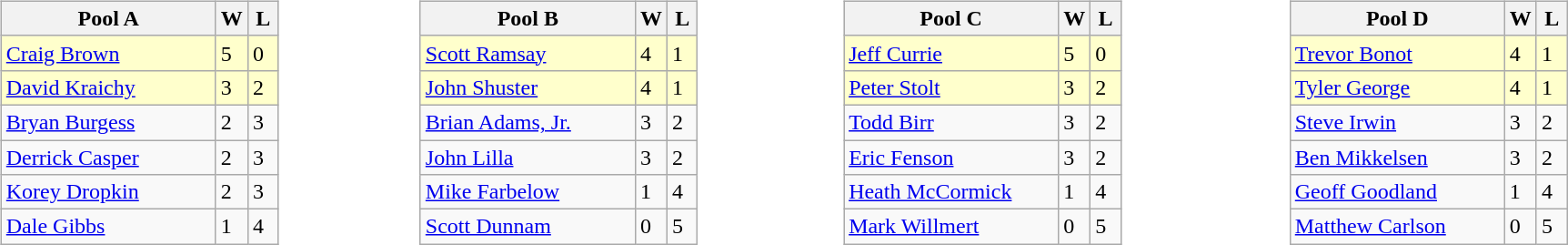<table table>
<tr>
<td valign=top width=10%><br><table class=wikitable>
<tr>
<th width=150>Pool A</th>
<th width=15>W</th>
<th width=15>L</th>
</tr>
<tr bgcolor=#ffffcc>
<td> <a href='#'>Craig Brown</a></td>
<td>5</td>
<td>0</td>
</tr>
<tr bgcolor=#ffffcc>
<td> <a href='#'>David Kraichy</a></td>
<td>3</td>
<td>2</td>
</tr>
<tr>
<td> <a href='#'>Bryan Burgess</a></td>
<td>2</td>
<td>3</td>
</tr>
<tr>
<td> <a href='#'>Derrick Casper</a></td>
<td>2</td>
<td>3</td>
</tr>
<tr>
<td> <a href='#'>Korey Dropkin</a></td>
<td>2</td>
<td>3</td>
</tr>
<tr>
<td> <a href='#'>Dale Gibbs</a></td>
<td>1</td>
<td>4</td>
</tr>
</table>
</td>
<td valign=top width=10%><br><table class=wikitable>
<tr>
<th width=150>Pool B</th>
<th width=15>W</th>
<th width=15>L</th>
</tr>
<tr bgcolor=#ffffcc>
<td> <a href='#'>Scott Ramsay</a></td>
<td>4</td>
<td>1</td>
</tr>
<tr bgcolor=#ffffcc>
<td> <a href='#'>John Shuster</a></td>
<td>4</td>
<td>1</td>
</tr>
<tr>
<td> <a href='#'>Brian Adams, Jr.</a></td>
<td>3</td>
<td>2</td>
</tr>
<tr>
<td> <a href='#'>John Lilla</a></td>
<td>3</td>
<td>2</td>
</tr>
<tr>
<td> <a href='#'>Mike Farbelow</a></td>
<td>1</td>
<td>4</td>
</tr>
<tr>
<td> <a href='#'>Scott Dunnam</a></td>
<td>0</td>
<td>5</td>
</tr>
</table>
</td>
<td valign=top width=10%><br><table class=wikitable>
<tr>
<th width=150>Pool C</th>
<th width=15>W</th>
<th width=15>L</th>
</tr>
<tr bgcolor=#ffffcc>
<td> <a href='#'>Jeff Currie</a></td>
<td>5</td>
<td>0</td>
</tr>
<tr bgcolor=#ffffcc>
<td> <a href='#'>Peter Stolt</a></td>
<td>3</td>
<td>2</td>
</tr>
<tr>
<td> <a href='#'>Todd Birr</a></td>
<td>3</td>
<td>2</td>
</tr>
<tr>
<td> <a href='#'>Eric Fenson</a></td>
<td>3</td>
<td>2</td>
</tr>
<tr>
<td> <a href='#'>Heath McCormick</a></td>
<td>1</td>
<td>4</td>
</tr>
<tr>
<td> <a href='#'>Mark Willmert</a></td>
<td>0</td>
<td>5</td>
</tr>
</table>
</td>
<td valign=top width=10%><br><table class=wikitable>
<tr>
<th width=150>Pool D</th>
<th width=15>W</th>
<th width=15>L</th>
</tr>
<tr bgcolor=#ffffcc>
<td> <a href='#'>Trevor Bonot</a></td>
<td>4</td>
<td>1</td>
</tr>
<tr bgcolor=#ffffcc>
<td> <a href='#'>Tyler George</a></td>
<td>4</td>
<td>1</td>
</tr>
<tr>
<td> <a href='#'>Steve Irwin</a></td>
<td>3</td>
<td>2</td>
</tr>
<tr>
<td> <a href='#'>Ben Mikkelsen</a></td>
<td>3</td>
<td>2</td>
</tr>
<tr>
<td> <a href='#'>Geoff Goodland</a></td>
<td>1</td>
<td>4</td>
</tr>
<tr>
<td> <a href='#'>Matthew Carlson</a></td>
<td>0</td>
<td>5</td>
</tr>
</table>
</td>
</tr>
</table>
